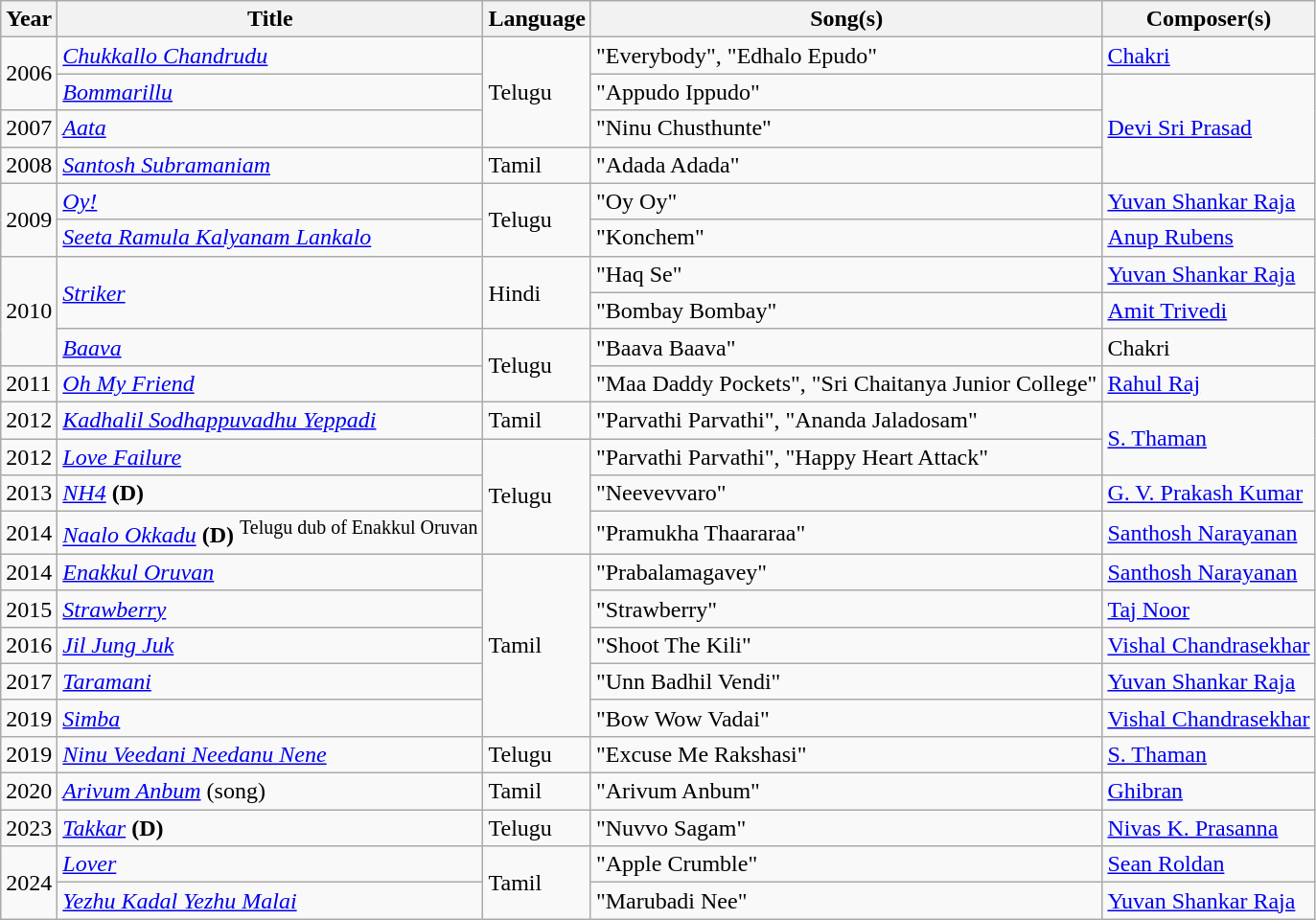<table class="wikitable sortable collapsible">
<tr>
<th>Year</th>
<th>Title</th>
<th>Language</th>
<th>Song(s)</th>
<th>Composer(s)</th>
</tr>
<tr>
<td rowspan="2">2006</td>
<td><em><a href='#'>Chukkallo Chandrudu</a></em></td>
<td rowspan="3">Telugu</td>
<td>"Everybody", "Edhalo Epudo"</td>
<td><a href='#'>Chakri</a></td>
</tr>
<tr>
<td><em><a href='#'>Bommarillu</a></em></td>
<td>"Appudo Ippudo"</td>
<td rowspan="3"><a href='#'>Devi Sri Prasad</a></td>
</tr>
<tr>
<td>2007</td>
<td><em><a href='#'>Aata</a></em></td>
<td>"Ninu Chusthunte"</td>
</tr>
<tr>
<td>2008</td>
<td><em><a href='#'>Santosh Subramaniam</a></em></td>
<td>Tamil</td>
<td>"Adada Adada"</td>
</tr>
<tr>
<td rowspan="2">2009</td>
<td><em><a href='#'>Oy!</a></em></td>
<td rowspan="2">Telugu</td>
<td>"Oy Oy"</td>
<td><a href='#'>Yuvan Shankar Raja</a></td>
</tr>
<tr>
<td><em><a href='#'>Seeta Ramula Kalyanam Lankalo</a></em></td>
<td>"Konchem"</td>
<td><a href='#'>Anup Rubens</a></td>
</tr>
<tr>
<td rowspan="3">2010</td>
<td rowspan="2"><em><a href='#'>Striker</a></em></td>
<td rowspan="2">Hindi</td>
<td>"Haq Se"</td>
<td><a href='#'>Yuvan Shankar Raja</a></td>
</tr>
<tr>
<td>"Bombay Bombay"</td>
<td><a href='#'>Amit Trivedi</a></td>
</tr>
<tr>
<td><em><a href='#'>Baava</a></em></td>
<td rowspan="2">Telugu</td>
<td>"Baava Baava"</td>
<td>Chakri</td>
</tr>
<tr>
<td>2011</td>
<td><em><a href='#'>Oh My Friend</a></em></td>
<td>"Maa Daddy Pockets", "Sri Chaitanya Junior College"</td>
<td><a href='#'>Rahul Raj</a></td>
</tr>
<tr>
<td>2012</td>
<td><em><a href='#'>Kadhalil Sodhappuvadhu Yeppadi</a></em></td>
<td>Tamil</td>
<td>"Parvathi Parvathi", "Ananda Jaladosam"</td>
<td rowspan="2"><a href='#'>S. Thaman</a></td>
</tr>
<tr>
<td>2012</td>
<td><em><a href='#'>Love Failure</a></em></td>
<td rowspan="3">Telugu</td>
<td>"Parvathi Parvathi", "Happy Heart Attack"</td>
</tr>
<tr>
<td>2013</td>
<td><em><a href='#'>NH4</a></em> <strong>(D)</strong></td>
<td>"Neevevvaro"</td>
<td><a href='#'>G. V. Prakash Kumar</a></td>
</tr>
<tr>
<td>2014</td>
<td><em><a href='#'>Naalo Okkadu</a></em> <strong>(D)</strong> <sup>Telugu dub of Enakkul Oruvan</sup></td>
<td>"Pramukha Thaararaa"</td>
<td><a href='#'>Santhosh Narayanan</a></td>
</tr>
<tr>
<td>2014</td>
<td><em><a href='#'>Enakkul Oruvan</a></em></td>
<td rowspan="5">Tamil</td>
<td>"Prabalamagavey"</td>
<td><a href='#'>Santhosh Narayanan</a></td>
</tr>
<tr>
<td>2015</td>
<td><em><a href='#'>Strawberry</a></em></td>
<td>"Strawberry"</td>
<td><a href='#'>Taj Noor</a></td>
</tr>
<tr>
<td>2016</td>
<td><em><a href='#'>Jil Jung Juk</a></em></td>
<td>"Shoot The Kili"</td>
<td><a href='#'>Vishal Chandrasekhar</a></td>
</tr>
<tr>
<td>2017</td>
<td><em><a href='#'>Taramani</a></em></td>
<td>"Unn Badhil Vendi"</td>
<td><a href='#'>Yuvan Shankar Raja</a></td>
</tr>
<tr>
<td>2019</td>
<td><em><a href='#'>Simba</a></em></td>
<td>"Bow Wow Vadai"</td>
<td><a href='#'>Vishal Chandrasekhar</a></td>
</tr>
<tr>
<td>2019</td>
<td><em><a href='#'>Ninu Veedani Needanu Nene</a></em></td>
<td>Telugu</td>
<td>"Excuse Me Rakshasi"</td>
<td><a href='#'>S. Thaman</a></td>
</tr>
<tr>
<td>2020</td>
<td><em><a href='#'>Arivum Anbum</a></em> (song)</td>
<td>Tamil</td>
<td>"Arivum Anbum"</td>
<td><a href='#'>Ghibran</a></td>
</tr>
<tr>
<td>2023</td>
<td><em><a href='#'>Takkar</a></em> <strong>(D)</strong></td>
<td>Telugu</td>
<td>"Nuvvo Sagam"</td>
<td><a href='#'>Nivas K. Prasanna</a></td>
</tr>
<tr>
<td rowspan="2">2024</td>
<td><em><a href='#'>Lover</a></em></td>
<td rowspan="2">Tamil</td>
<td>"Apple Crumble"</td>
<td><a href='#'>Sean Roldan</a></td>
</tr>
<tr>
<td><em><a href='#'>Yezhu Kadal Yezhu Malai</a></em></td>
<td>"Marubadi Nee"</td>
<td><a href='#'>Yuvan Shankar Raja</a></td>
</tr>
</table>
